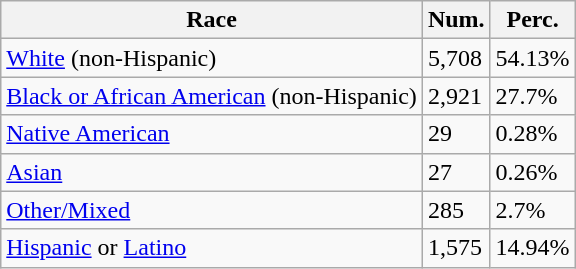<table class="wikitable">
<tr>
<th>Race</th>
<th>Num.</th>
<th>Perc.</th>
</tr>
<tr>
<td><a href='#'>White</a> (non-Hispanic)</td>
<td>5,708</td>
<td>54.13%</td>
</tr>
<tr>
<td><a href='#'>Black or African American</a> (non-Hispanic)</td>
<td>2,921</td>
<td>27.7%</td>
</tr>
<tr>
<td><a href='#'>Native American</a></td>
<td>29</td>
<td>0.28%</td>
</tr>
<tr>
<td><a href='#'>Asian</a></td>
<td>27</td>
<td>0.26%</td>
</tr>
<tr>
<td><a href='#'>Other/Mixed</a></td>
<td>285</td>
<td>2.7%</td>
</tr>
<tr>
<td><a href='#'>Hispanic</a> or <a href='#'>Latino</a></td>
<td>1,575</td>
<td>14.94%</td>
</tr>
</table>
